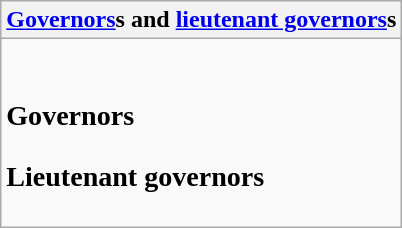<table class="wikitable collapsible collapsed">
<tr>
<th><a href='#'>Governors</a>s and <a href='#'>lieutenant governors</a>s</th>
</tr>
<tr>
<td><br><h3>Governors</h3><h3>Lieutenant governors</h3></td>
</tr>
</table>
